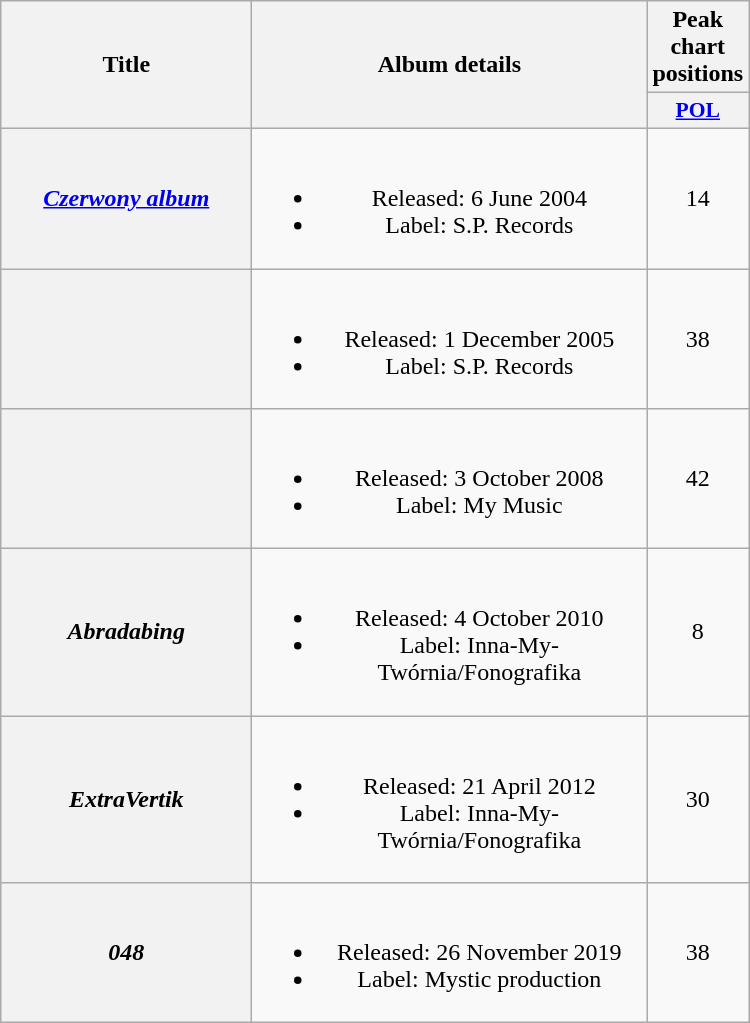<table class="wikitable plainrowheaders" style="text-align:center;" border="1">
<tr>
<th scope="col" rowspan="2" style="width:10em;">Title</th>
<th scope="col" rowspan="2" style="width:16em;">Album details</th>
<th scope="col" colspan="1">Peak chart positions</th>
</tr>
<tr>
<th scope="col" style="width:3.5em;font-size:90%;"><a href='#'>POL</a></th>
</tr>
<tr>
<th scope="row"><em><a href='#'>Czerwony album</a></em></th>
<td><br><ul><li>Released: 6 June 2004</li><li>Label: S.P. Records</li></ul></td>
<td>14</td>
</tr>
<tr>
<th scope="row"><em></em></th>
<td><br><ul><li>Released: 1 December 2005</li><li>Label: S.P. Records</li></ul></td>
<td>38</td>
</tr>
<tr>
<th scope="row"><em></em></th>
<td><br><ul><li>Released: 3 October 2008</li><li>Label: My Music</li></ul></td>
<td>42</td>
</tr>
<tr>
<th scope="row"><em>Abradabing</em></th>
<td><br><ul><li>Released: 4 October 2010</li><li>Label: Inna-My-Twórnia/Fonografika</li></ul></td>
<td>8</td>
</tr>
<tr>
<th scope="row"><em>ExtraVertik</em></th>
<td><br><ul><li>Released: 21 April 2012</li><li>Label: Inna-My-Twórnia/Fonografika</li></ul></td>
<td>30</td>
</tr>
<tr>
<th scope="row"><em>048</em></th>
<td><br><ul><li>Released: 26 November 2019</li><li>Label: Mystic production</li></ul></td>
<td>38</td>
</tr>
</table>
